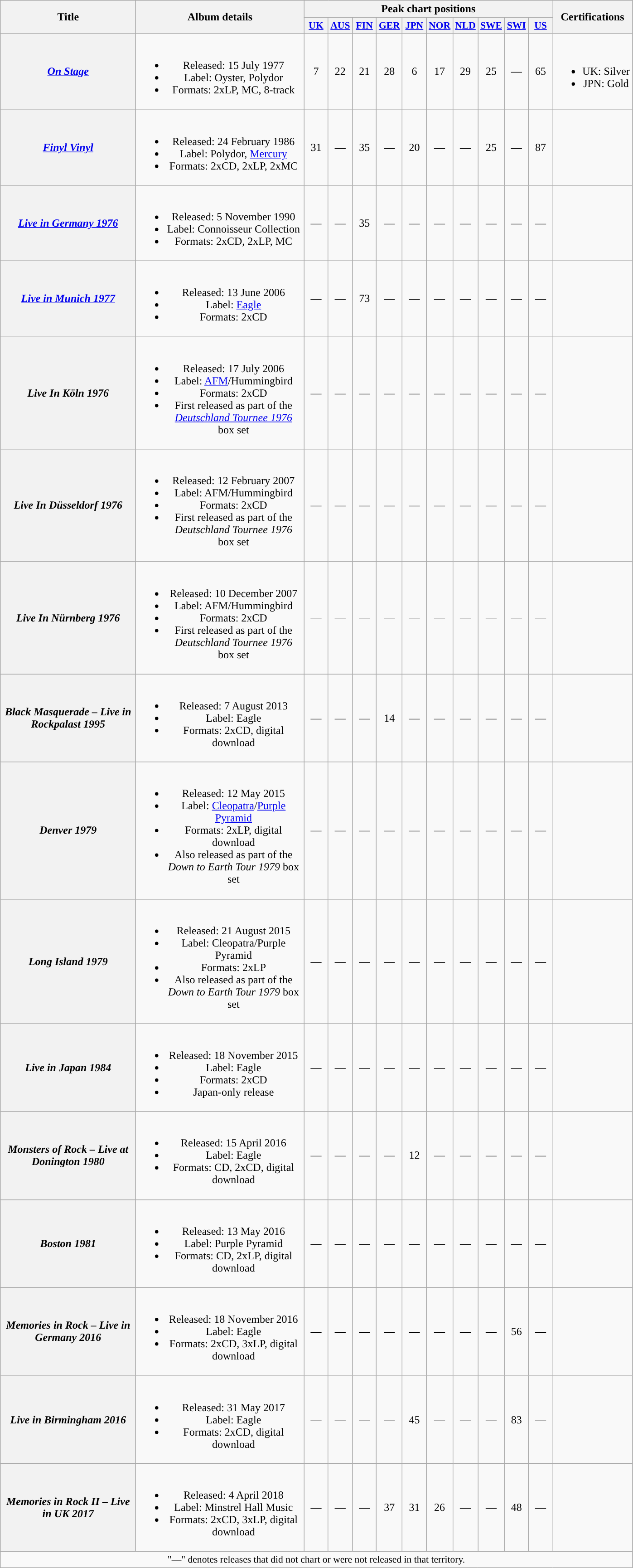<table class="wikitable plainrowheaders" style="text-align:center;">
<tr>
<th rowspan="2" scope="col" style="width:12em;">Title</th>
<th rowspan="2" scope="col" style="width:15em;">Album details</th>
<th colspan="10">Peak chart positions</th>
<th rowspan="2">Certifications</th>
</tr>
<tr>
<th scope="col" style="width:2em;font-size:90%;"><a href='#'>UK</a><br></th>
<th scope="col" style="width:2em;font-size:90%;"><a href='#'>AUS</a><br></th>
<th scope="col" style="width:2em;font-size:90%;"><a href='#'>FIN</a><br></th>
<th scope="col" style="width:2em;font-size:90%;"><a href='#'>GER</a><br></th>
<th scope="col" style="width:2em;font-size:90%;"><a href='#'>JPN</a><br></th>
<th scope="col" style="width:2em;font-size:90%;"><a href='#'>NOR</a><br></th>
<th scope="col" style="width:2em;font-size:90%;"><a href='#'>NLD</a><br></th>
<th scope="col" style="width:2em;font-size:90%;"><a href='#'>SWE</a><br></th>
<th scope="col" style="width:2em;font-size:90%;"><a href='#'>SWI</a><br></th>
<th scope="col" style="width:2em;font-size:90%;"><a href='#'>US</a><br></th>
</tr>
<tr>
<th scope="row" style="text-align:center"><em><a href='#'>On Stage</a></em><br></th>
<td><br><ul><li>Released: 15 July 1977</li><li>Label: Oyster, Polydor</li><li>Formats: 2xLP, MC, 8-track</li></ul></td>
<td>7</td>
<td>22</td>
<td>21</td>
<td>28</td>
<td>6</td>
<td>17</td>
<td>29</td>
<td>25</td>
<td>—</td>
<td>65</td>
<td><br><ul><li>UK: Silver</li><li>JPN: Gold</li></ul></td>
</tr>
<tr>
<th scope="row" style="text-align:center"><em><a href='#'>Finyl Vinyl</a></em> <br></th>
<td><br><ul><li>Released: 24 February 1986</li><li>Label: Polydor, <a href='#'>Mercury</a></li><li>Formats: 2xCD, 2xLP, 2xMC</li></ul></td>
<td>31</td>
<td>—</td>
<td>35</td>
<td>—</td>
<td>20</td>
<td>—</td>
<td>—</td>
<td>25</td>
<td>—</td>
<td>87</td>
<td></td>
</tr>
<tr>
<th scope="row" style="text-align:center"><em><a href='#'>Live in Germany 1976</a></em><br></th>
<td><br><ul><li>Released: 5 November 1990</li><li>Label: Connoisseur Collection</li><li>Formats: 2xCD, 2xLP, MC</li></ul></td>
<td>—</td>
<td>—</td>
<td>35</td>
<td>—</td>
<td>—</td>
<td>—</td>
<td>—</td>
<td>—</td>
<td>—</td>
<td>—</td>
<td></td>
</tr>
<tr>
<th scope="row" style="text-align:center"><em><a href='#'>Live in Munich 1977</a></em><br></th>
<td><br><ul><li>Released: 13 June 2006</li><li>Label: <a href='#'>Eagle</a></li><li>Formats: 2xCD</li></ul></td>
<td>—</td>
<td>—</td>
<td>73</td>
<td>—</td>
<td>—</td>
<td>—</td>
<td>—</td>
<td>—</td>
<td>—</td>
<td>—</td>
<td></td>
</tr>
<tr>
<th scope="row" style="text-align:center"><em>Live In Köln 1976</em><br></th>
<td><br><ul><li>Released: 17 July 2006</li><li>Label: <a href='#'>AFM</a>/Hummingbird</li><li>Formats: 2xCD</li><li>First released as part of the <em><a href='#'>Deutschland Tournee 1976</a></em> box set</li></ul></td>
<td>—</td>
<td>—</td>
<td>—</td>
<td>—</td>
<td>—</td>
<td>—</td>
<td>—</td>
<td>—</td>
<td>—</td>
<td>—</td>
<td></td>
</tr>
<tr>
<th scope="row" style="text-align:center"><em>Live In Düsseldorf 1976</em><br></th>
<td><br><ul><li>Released: 12 February 2007</li><li>Label: AFM/Hummingbird</li><li>Formats: 2xCD</li><li>First released as part of the <em>Deutschland Tournee 1976</em> box set</li></ul></td>
<td>—</td>
<td>—</td>
<td>—</td>
<td>—</td>
<td>—</td>
<td>—</td>
<td>—</td>
<td>—</td>
<td>—</td>
<td>—</td>
<td></td>
</tr>
<tr>
<th scope="row" style="text-align:center"><em>Live In Nürnberg 1976</em><br></th>
<td><br><ul><li>Released: 10 December 2007</li><li>Label: AFM/Hummingbird</li><li>Formats: 2xCD</li><li>First released as part of the <em>Deutschland Tournee 1976</em> box set</li></ul></td>
<td>—</td>
<td>—</td>
<td>—</td>
<td>—</td>
<td>—</td>
<td>—</td>
<td>—</td>
<td>—</td>
<td>—</td>
<td>—</td>
<td></td>
</tr>
<tr>
<th scope="row" style="text-align:center"><em>Black Masquerade – Live in Rockpalast 1995</em><br></th>
<td><br><ul><li>Released: 7 August 2013</li><li>Label: Eagle</li><li>Formats: 2xCD, digital download</li></ul></td>
<td>—</td>
<td>—</td>
<td>—</td>
<td>14</td>
<td>—</td>
<td>—</td>
<td>—</td>
<td>—</td>
<td>—</td>
<td>—</td>
<td></td>
</tr>
<tr>
<th scope="row" style="text-align:center"><em>Denver 1979</em><br></th>
<td><br><ul><li>Released: 12 May 2015</li><li>Label: <a href='#'>Cleopatra</a>/<a href='#'>Purple Pyramid</a></li><li>Formats: 2xLP, digital download</li><li>Also released as part of the <em>Down to Earth Tour 1979</em> box set</li></ul></td>
<td>—</td>
<td>—</td>
<td>—</td>
<td>—</td>
<td>—</td>
<td>—</td>
<td>—</td>
<td>—</td>
<td>—</td>
<td>—</td>
<td></td>
</tr>
<tr>
<th scope="row" style="text-align:center"><em>Long Island 1979</em><br></th>
<td><br><ul><li>Released: 21 August 2015</li><li>Label: Cleopatra/Purple Pyramid</li><li>Formats: 2xLP</li><li>Also released as part of the <em>Down to Earth Tour 1979</em> box set</li></ul></td>
<td>—</td>
<td>—</td>
<td>—</td>
<td>—</td>
<td>—</td>
<td>—</td>
<td>—</td>
<td>—</td>
<td>—</td>
<td>—</td>
<td></td>
</tr>
<tr>
<th scope="row" style="text-align:center"><em>Live in Japan 1984</em><br></th>
<td><br><ul><li>Released: 18 November 2015</li><li>Label: Eagle</li><li>Formats: 2xCD</li><li>Japan-only release</li></ul></td>
<td>—</td>
<td>—</td>
<td>—</td>
<td>—</td>
<td>—</td>
<td>—</td>
<td>—</td>
<td>—</td>
<td>—</td>
<td>—</td>
<td></td>
</tr>
<tr>
<th scope="row" style="text-align:center"><em>Monsters of Rock – Live at Donington 1980</em><br></th>
<td><br><ul><li>Released: 15 April 2016</li><li>Label: Eagle</li><li>Formats: CD, 2xCD, digital download</li></ul></td>
<td>—</td>
<td>—</td>
<td>—</td>
<td>—</td>
<td>12</td>
<td>—</td>
<td>—</td>
<td>—</td>
<td>—</td>
<td>—</td>
<td></td>
</tr>
<tr>
<th scope="row" style="text-align:center"><em>Boston 1981</em><br></th>
<td><br><ul><li>Released: 13 May 2016</li><li>Label: Purple Pyramid</li><li>Formats: CD, 2xLP, digital download</li></ul></td>
<td>—</td>
<td>—</td>
<td>—</td>
<td>—</td>
<td>—</td>
<td>—</td>
<td>—</td>
<td>—</td>
<td>—</td>
<td>—</td>
<td></td>
</tr>
<tr>
<th scope="row" style="text-align:center"><em>Memories in Rock – Live in Germany 2016</em><br></th>
<td><br><ul><li>Released: 18 November 2016</li><li>Label: Eagle</li><li>Formats: 2xCD, 3xLP, digital download</li></ul></td>
<td>—</td>
<td>—</td>
<td>—</td>
<td>—</td>
<td>—</td>
<td>—</td>
<td>—</td>
<td>—</td>
<td>56</td>
<td>—</td>
<td></td>
</tr>
<tr>
<th scope="row" style="text-align:center"><em>Live in Birmingham 2016</em><br></th>
<td><br><ul><li>Released: 31 May 2017</li><li>Label: Eagle</li><li>Formats: 2xCD, digital download</li></ul></td>
<td>—</td>
<td>—</td>
<td>—</td>
<td>—</td>
<td>45</td>
<td>—</td>
<td>—</td>
<td>—</td>
<td>83</td>
<td>—</td>
<td></td>
</tr>
<tr>
<th scope="row" style="text-align:center"><em>Memories in Rock II – Live in UK 2017</em><br></th>
<td><br><ul><li>Released: 4 April 2018</li><li>Label: Minstrel Hall Music</li><li>Formats: 2xCD, 3xLP, digital download</li></ul></td>
<td>—</td>
<td>—</td>
<td>—</td>
<td>37</td>
<td>31</td>
<td>26</td>
<td>—</td>
<td>—</td>
<td>48</td>
<td>—</td>
<td></td>
</tr>
<tr>
<td colspan="13" style="font-size:90%">"—" denotes releases that did not chart or were not released in that territory.</td>
</tr>
</table>
